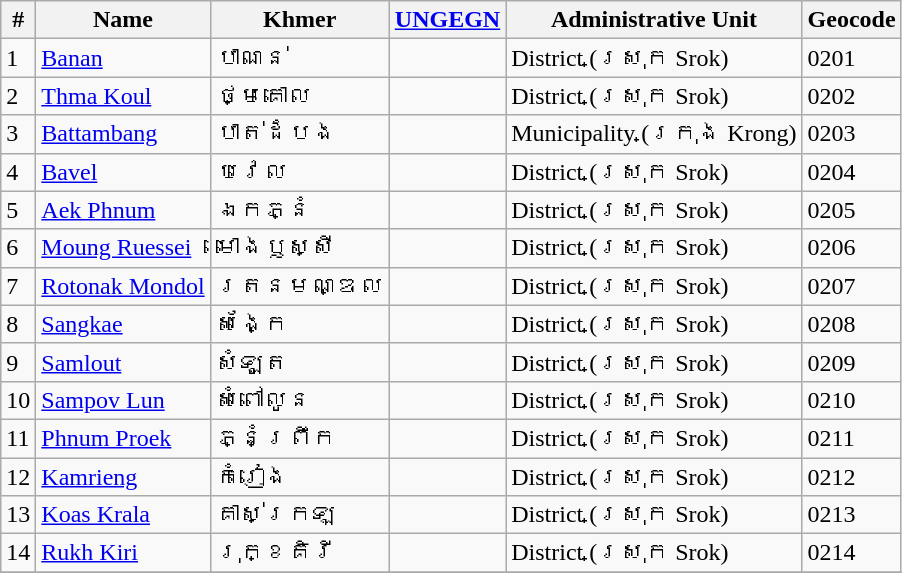<table class="wikitable sortable">
<tr>
<th>#</th>
<th>Name</th>
<th>Khmer</th>
<th><a href='#'>UNGEGN</a></th>
<th>Administrative Unit</th>
<th>Geocode</th>
</tr>
<tr>
<td>1</td>
<td><a href='#'>Banan</a></td>
<td>បាណន់</td>
<td></td>
<td>District (ស្រុក Srok)</td>
<td>0201</td>
</tr>
<tr>
<td>2</td>
<td><a href='#'>Thma Koul</a></td>
<td>ថ្មគោល</td>
<td></td>
<td>District (ស្រុក Srok)</td>
<td>0202</td>
</tr>
<tr>
<td>3</td>
<td><a href='#'>Battambang</a></td>
<td>បាត់ដំបង</td>
<td></td>
<td>Municipality (ក្រុង Krong)</td>
<td>0203</td>
</tr>
<tr>
<td>4</td>
<td><a href='#'>Bavel</a></td>
<td>បវេល</td>
<td></td>
<td>District (ស្រុក Srok)</td>
<td>0204</td>
</tr>
<tr>
<td>5</td>
<td><a href='#'>Aek Phnum</a></td>
<td>ឯកភ្នំ</td>
<td></td>
<td>District (ស្រុក Srok)</td>
<td>0205</td>
</tr>
<tr>
<td>6</td>
<td><a href='#'>Moung Ruessei</a></td>
<td>មោងឫស្សី</td>
<td></td>
<td>District (ស្រុក Srok)</td>
<td>0206</td>
</tr>
<tr>
<td>7</td>
<td><a href='#'>Rotonak Mondol</a></td>
<td>រតនមណ្ឌល</td>
<td></td>
<td>District (ស្រុក Srok)</td>
<td>0207</td>
</tr>
<tr>
<td>8</td>
<td><a href='#'>Sangkae</a></td>
<td>សង្កែ</td>
<td></td>
<td>District (ស្រុក Srok)</td>
<td>0208</td>
</tr>
<tr>
<td>9</td>
<td><a href='#'>Samlout</a></td>
<td>សំឡូត</td>
<td></td>
<td>District (ស្រុក Srok)</td>
<td>0209</td>
</tr>
<tr>
<td>10</td>
<td><a href='#'>Sampov Lun</a></td>
<td>សំពៅលូន</td>
<td></td>
<td>District (ស្រុក Srok)</td>
<td>0210</td>
</tr>
<tr>
<td>11</td>
<td><a href='#'>Phnum Proek</a></td>
<td>ភ្នំព្រឹក</td>
<td></td>
<td>District (ស្រុក Srok)</td>
<td>0211</td>
</tr>
<tr>
<td>12</td>
<td><a href='#'>Kamrieng</a></td>
<td>កំរៀង</td>
<td></td>
<td>District (ស្រុក Srok)</td>
<td>0212</td>
</tr>
<tr>
<td>13</td>
<td><a href='#'>Koas Krala</a></td>
<td>គាស់ក្រឡ</td>
<td></td>
<td>District (ស្រុក Srok)</td>
<td>0213</td>
</tr>
<tr>
<td>14</td>
<td><a href='#'>Rukh Kiri</a></td>
<td>រុក្ខគិរី</td>
<td></td>
<td>District (ស្រុក Srok)</td>
<td>0214</td>
</tr>
<tr>
</tr>
</table>
